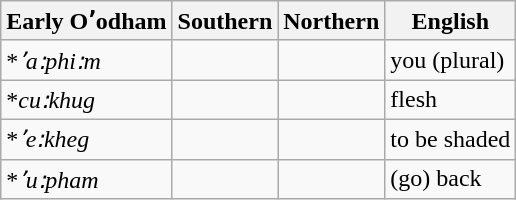<table class="wikitable">
<tr>
<th>Early Oʼodham</th>
<th>Southern</th>
<th>Northern</th>
<th>English</th>
</tr>
<tr>
<td>*<em>ʼa꞉phi꞉m</em></td>
<td></td>
<td></td>
<td>you (plural)</td>
</tr>
<tr>
<td>*<em>cu꞉khug</em></td>
<td></td>
<td></td>
<td>flesh</td>
</tr>
<tr>
<td>*<em>ʼe꞉kheg</em></td>
<td></td>
<td></td>
<td>to be shaded</td>
</tr>
<tr>
<td>*<em>ʼu꞉pham</em></td>
<td></td>
<td></td>
<td>(go) back</td>
</tr>
</table>
